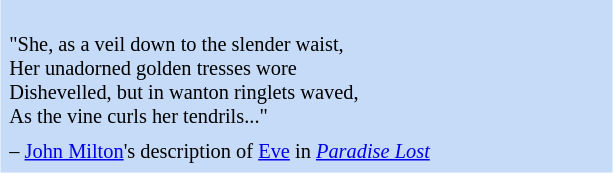<table class="toccolours" style="float: right; margin-left: 1em; margin-right: 2em; font-size: 85%; background:#c6dbf7; color:black; width:30em; max-width: 100%;" cellspacing="5">
<tr>
<td style="text-align: left;"><br>"She, as a veil down to the slender waist,<br>
Her unadorned golden tresses wore<br>
Dishevelled, but in wanton ringlets waved,<br>
As the vine curls her tendrils..."</td>
</tr>
<tr>
<td style="text-align: left;">– <a href='#'>John Milton</a>'s description of <a href='#'>Eve</a> in <em><a href='#'>Paradise Lost</a></em></td>
</tr>
</table>
